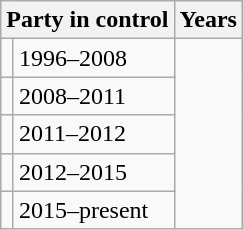<table class="wikitable">
<tr>
<th colspan="2">Party in control</th>
<th>Years</th>
</tr>
<tr>
<td></td>
<td>1996–2008</td>
</tr>
<tr>
<td></td>
<td>2008–2011</td>
</tr>
<tr>
<td></td>
<td>2011–2012</td>
</tr>
<tr>
<td></td>
<td>2012–2015</td>
</tr>
<tr>
<td></td>
<td>2015–present</td>
</tr>
</table>
